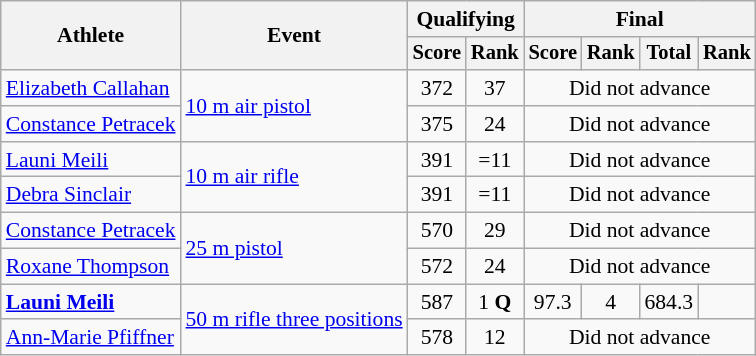<table class=wikitable style=font-size:90%;text-align:center>
<tr>
<th rowspan=2>Athlete</th>
<th rowspan=2>Event</th>
<th colspan=2>Qualifying</th>
<th colspan=4>Final</th>
</tr>
<tr style=font-size:95%>
<th>Score</th>
<th>Rank</th>
<th>Score</th>
<th>Rank</th>
<th>Total</th>
<th>Rank</th>
</tr>
<tr>
<td align=left><a href='#'>Elizabeth Callahan</a></td>
<td align=left rowspan=2><a href='#'>10 m air pistol</a></td>
<td>372</td>
<td>37</td>
<td colspan=4>Did not advance</td>
</tr>
<tr>
<td align=left><a href='#'>Constance Petracek</a></td>
<td>375</td>
<td>24</td>
<td colspan=4>Did not advance</td>
</tr>
<tr>
<td align=left><a href='#'>Launi Meili</a></td>
<td align=left rowspan=2><a href='#'>10 m air rifle</a></td>
<td>391</td>
<td>=11</td>
<td colspan=4>Did not advance</td>
</tr>
<tr>
<td align=left><a href='#'>Debra Sinclair</a></td>
<td>391</td>
<td>=11</td>
<td colspan=4>Did not advance</td>
</tr>
<tr>
<td align=left><a href='#'>Constance Petracek</a></td>
<td align=left rowspan=2><a href='#'>25 m pistol</a></td>
<td>570</td>
<td>29</td>
<td colspan=4>Did not advance</td>
</tr>
<tr>
<td align=left><a href='#'>Roxane Thompson</a></td>
<td>572</td>
<td>24</td>
<td colspan=4>Did not advance</td>
</tr>
<tr>
<td align=left><strong><a href='#'>Launi Meili</a></strong></td>
<td align=left rowspan=2><a href='#'>50 m rifle three positions</a></td>
<td>587 </td>
<td>1 <strong>Q</strong></td>
<td>97.3</td>
<td>4</td>
<td>684.3 </td>
<td></td>
</tr>
<tr>
<td align=left><a href='#'>Ann-Marie Pfiffner</a></td>
<td>578</td>
<td>12</td>
<td colspan=4>Did not advance</td>
</tr>
</table>
